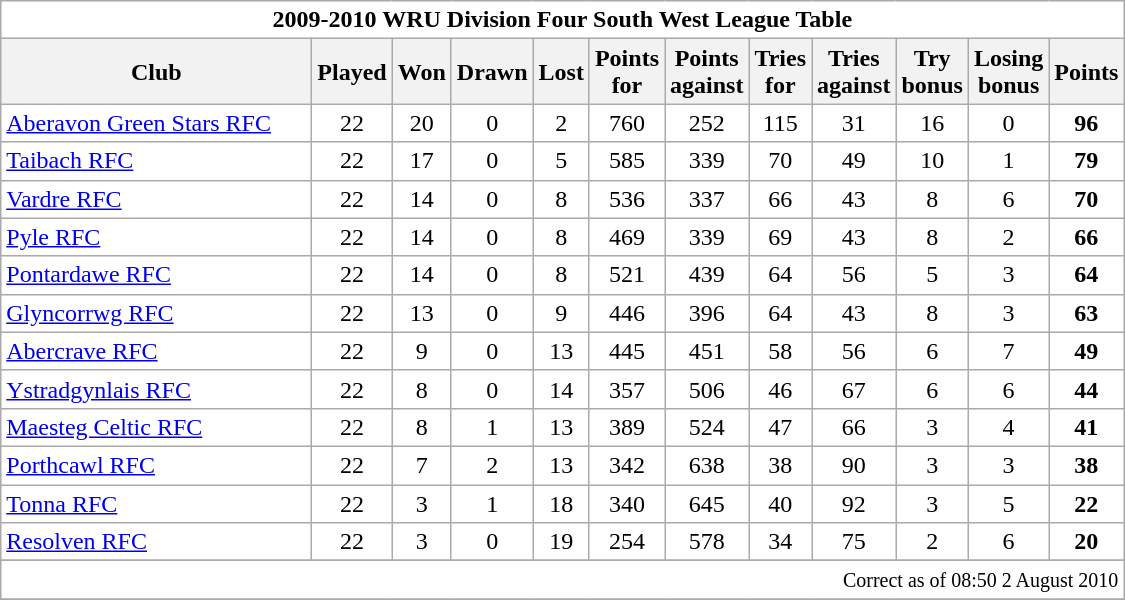<table class="wikitable" style="float:left; margin-right:15px; text-align: center;">
<tr>
<td colspan="12" bgcolor="#FFFFFF" cellpadding="0" cellspacing="0"><strong>2009-2010 WRU Division Four South West League Table</strong></td>
</tr>
<tr>
<th bgcolor="#efefef" width="200">Club</th>
<th bgcolor="#efefef" width="20">Played</th>
<th bgcolor="#efefef" width="20">Won</th>
<th bgcolor="#efefef" width="20">Drawn</th>
<th bgcolor="#efefef" width="20">Lost</th>
<th bgcolor="#efefef" width="20">Points for</th>
<th bgcolor="#efefef" width="20">Points against</th>
<th bgcolor="#efefef" width="20">Tries for</th>
<th bgcolor="#efefef" width="20">Tries against</th>
<th bgcolor="#efefef" width="20">Try bonus</th>
<th bgcolor="#efefef" width="20">Losing bonus</th>
<th bgcolor="#efefef" width="20">Points</th>
</tr>
<tr bgcolor=#ffffff align=center>
<td align=left><a href='#'>Aberavon Green Stars RFC</a></td>
<td>22</td>
<td>20</td>
<td>0</td>
<td>2</td>
<td>760</td>
<td>252</td>
<td>115</td>
<td>31</td>
<td>16</td>
<td>0</td>
<td><strong>96</strong></td>
</tr>
<tr bgcolor=#ffffff align=center>
<td align=left><a href='#'>Taibach RFC</a></td>
<td>22</td>
<td>17</td>
<td>0</td>
<td>5</td>
<td>585</td>
<td>339</td>
<td>70</td>
<td>49</td>
<td>10</td>
<td>1</td>
<td><strong>79</strong></td>
</tr>
<tr bgcolor=#ffffff align=center>
<td align=left><a href='#'>Vardre RFC</a></td>
<td>22</td>
<td>14</td>
<td>0</td>
<td>8</td>
<td>536</td>
<td>337</td>
<td>66</td>
<td>43</td>
<td>8</td>
<td>6</td>
<td><strong>70</strong></td>
</tr>
<tr bgcolor=#ffffff align=center>
<td align=left><a href='#'>Pyle RFC</a></td>
<td>22</td>
<td>14</td>
<td>0</td>
<td>8</td>
<td>469</td>
<td>339</td>
<td>69</td>
<td>43</td>
<td>8</td>
<td>2</td>
<td><strong>66</strong></td>
</tr>
<tr bgcolor=#ffffff align=center>
<td align=left><a href='#'>Pontardawe RFC</a></td>
<td>22</td>
<td>14</td>
<td>0</td>
<td>8</td>
<td>521</td>
<td>439</td>
<td>64</td>
<td>56</td>
<td>5</td>
<td>3</td>
<td><strong>64</strong></td>
</tr>
<tr bgcolor=#ffffff align=center>
<td align=left><a href='#'>Glyncorrwg RFC</a></td>
<td>22</td>
<td>13</td>
<td>0</td>
<td>9</td>
<td>446</td>
<td>396</td>
<td>64</td>
<td>43</td>
<td>8</td>
<td>3</td>
<td><strong>63</strong></td>
</tr>
<tr bgcolor=#ffffff align=center>
<td align=left><a href='#'>Abercrave RFC</a></td>
<td>22</td>
<td>9</td>
<td>0</td>
<td>13</td>
<td>445</td>
<td>451</td>
<td>58</td>
<td>56</td>
<td>6</td>
<td>7</td>
<td><strong>49</strong></td>
</tr>
<tr bgcolor=#ffffff align=center>
<td align=left><a href='#'>Ystradgynlais RFC</a></td>
<td>22</td>
<td>8</td>
<td>0</td>
<td>14</td>
<td>357</td>
<td>506</td>
<td>46</td>
<td>67</td>
<td>6</td>
<td>6</td>
<td><strong>44</strong></td>
</tr>
<tr bgcolor=#ffffff align=center>
<td align=left><a href='#'>Maesteg Celtic RFC</a></td>
<td>22</td>
<td>8</td>
<td>1</td>
<td>13</td>
<td>389</td>
<td>524</td>
<td>47</td>
<td>66</td>
<td>3</td>
<td>4</td>
<td><strong>41</strong></td>
</tr>
<tr bgcolor=#ffffff align=center>
<td align=left><a href='#'>Porthcawl RFC</a></td>
<td>22</td>
<td>7</td>
<td>2</td>
<td>13</td>
<td>342</td>
<td>638</td>
<td>38</td>
<td>90</td>
<td>3</td>
<td>3</td>
<td><strong>38</strong></td>
</tr>
<tr bgcolor=#ffffff align=center>
<td align=left><a href='#'>Tonna RFC</a></td>
<td>22</td>
<td>3</td>
<td>1</td>
<td>18</td>
<td>340</td>
<td>645</td>
<td>40</td>
<td>92</td>
<td>3</td>
<td>5</td>
<td><strong>22</strong></td>
</tr>
<tr bgcolor=#ffffff align=center>
<td align=left><a href='#'>Resolven RFC</a></td>
<td>22</td>
<td>3</td>
<td>0</td>
<td>19</td>
<td>254</td>
<td>578</td>
<td>34</td>
<td>75</td>
<td>2</td>
<td>6</td>
<td><strong>20</strong></td>
</tr>
<tr bgcolor=#ffffff align=center>
</tr>
<tr>
<td colspan="12" align="right" bgcolor="#FFFFFF" cellpadding="0" cellspacing="0"><small>Correct as of 08:50 2 August 2010</small></td>
</tr>
<tr>
</tr>
</table>
